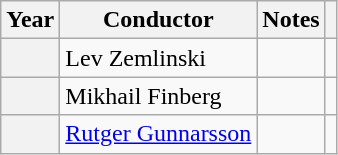<table class="wikitable plainrowheaders">
<tr>
<th>Year</th>
<th>Conductor</th>
<th>Notes</th>
<th></th>
</tr>
<tr>
<th scope="row"></th>
<td> Lev Zemlinski</td>
<td></td>
<td></td>
</tr>
<tr>
<th scope="row"></th>
<td> Mikhail Finberg</td>
<td></td>
<td></td>
</tr>
<tr>
<th scope="row"></th>
<td> <a href='#'>Rutger Gunnarsson</a></td>
<td></td>
<td></td>
</tr>
</table>
